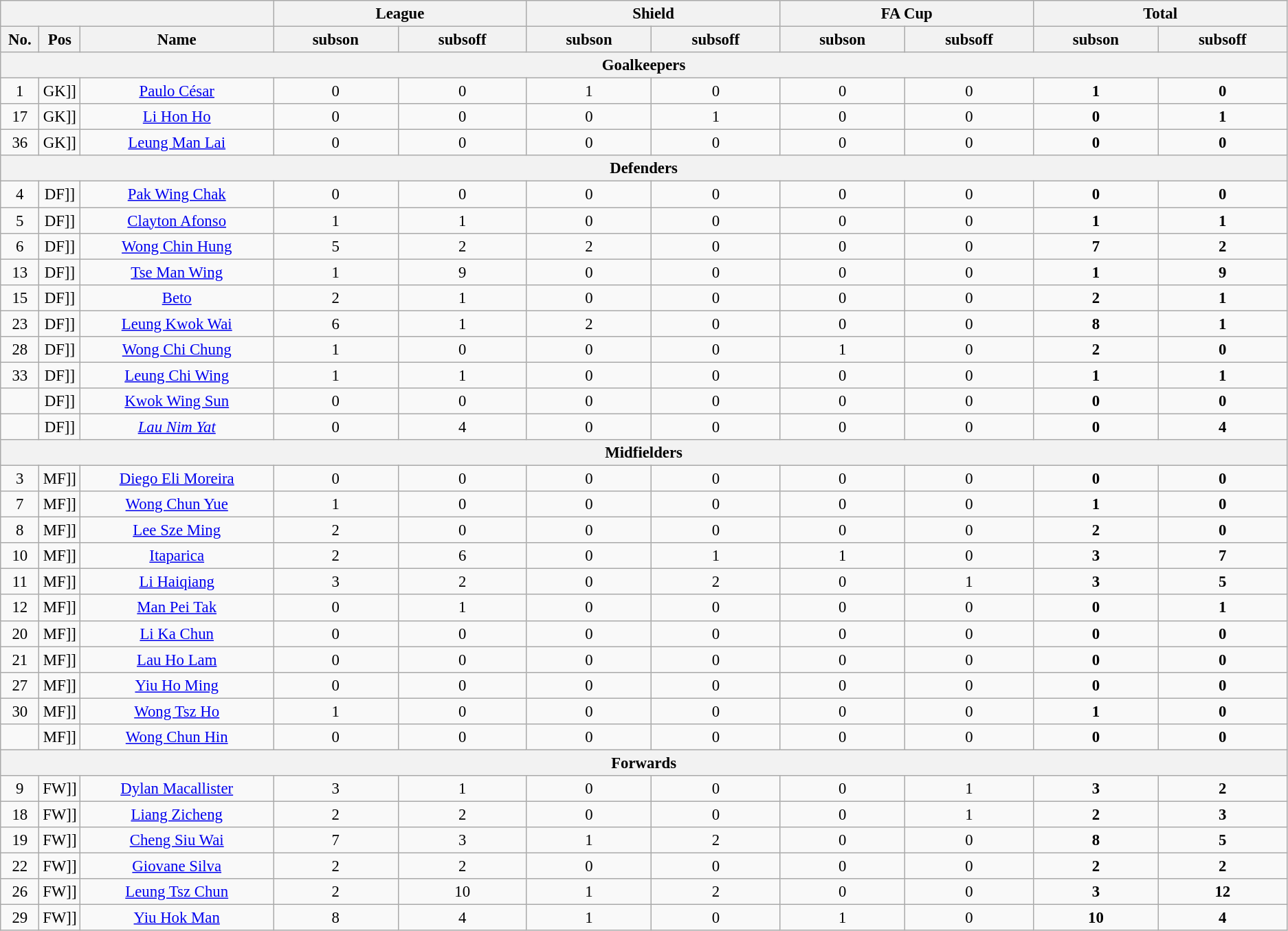<table class="wikitable" style="font-size: 95%; text-align:center;">
<tr>
<th colspan=3></th>
<th colspan=2>League</th>
<th colspan=2>Shield</th>
<th colspan=2>FA Cup</th>
<th colspan=2>Total</th>
</tr>
<tr>
<th width="3%"><strong>No.</strong></th>
<th width="3%"><strong>Pos</strong></th>
<th width="15%"><strong>Name</strong></th>
<th width=20>subson</th>
<th width=20>subsoff</th>
<th width=20>subson</th>
<th width=20>subsoff</th>
<th width=20>subson</th>
<th width=20>subsoff</th>
<th width=20>subson</th>
<th width=20>subsoff</th>
</tr>
<tr>
<th colspan=15>Goalkeepers</th>
</tr>
<tr>
<td>1</td>
<td [[>GK]]</td>
<td><a href='#'>Paulo César</a></td>
<td>0</td>
<td>0</td>
<td>1</td>
<td>0</td>
<td>0</td>
<td>0</td>
<td><strong>1</strong></td>
<td><strong>0</strong></td>
</tr>
<tr>
<td>17</td>
<td [[>GK]]</td>
<td><a href='#'>Li Hon Ho</a></td>
<td>0</td>
<td>0</td>
<td>0</td>
<td>1</td>
<td>0</td>
<td>0</td>
<td><strong>0</strong></td>
<td><strong>1</strong></td>
</tr>
<tr>
<td>36</td>
<td [[>GK]]</td>
<td><a href='#'>Leung Man Lai</a></td>
<td>0</td>
<td>0</td>
<td>0</td>
<td>0</td>
<td>0</td>
<td>0</td>
<td><strong>0</strong></td>
<td><strong>0</strong></td>
</tr>
<tr>
<th colspan=15>Defenders</th>
</tr>
<tr>
<td>4</td>
<td [[>DF]]</td>
<td><a href='#'>Pak Wing Chak</a></td>
<td>0</td>
<td>0</td>
<td>0</td>
<td>0</td>
<td>0</td>
<td>0</td>
<td><strong>0</strong></td>
<td><strong>0</strong></td>
</tr>
<tr>
<td>5</td>
<td [[>DF]]</td>
<td><a href='#'>Clayton Afonso</a></td>
<td>1</td>
<td>1</td>
<td>0</td>
<td>0</td>
<td>0</td>
<td>0</td>
<td><strong>1</strong></td>
<td><strong>1</strong></td>
</tr>
<tr>
<td>6</td>
<td [[>DF]]</td>
<td><a href='#'>Wong Chin Hung</a></td>
<td>5</td>
<td>2</td>
<td>2</td>
<td>0</td>
<td>0</td>
<td>0</td>
<td><strong>7</strong></td>
<td><strong>2</strong></td>
</tr>
<tr>
<td>13</td>
<td [[>DF]]</td>
<td><a href='#'>Tse Man Wing</a></td>
<td>1</td>
<td>9</td>
<td>0</td>
<td>0</td>
<td>0</td>
<td>0</td>
<td><strong>1</strong></td>
<td><strong>9</strong></td>
</tr>
<tr>
<td>15</td>
<td [[>DF]]</td>
<td><a href='#'>Beto</a></td>
<td>2</td>
<td>1</td>
<td>0</td>
<td>0</td>
<td>0</td>
<td>0</td>
<td><strong>2</strong></td>
<td><strong>1</strong></td>
</tr>
<tr>
<td>23</td>
<td [[>DF]]</td>
<td><a href='#'>Leung Kwok Wai</a></td>
<td>6</td>
<td>1</td>
<td>2</td>
<td>0</td>
<td>0</td>
<td>0</td>
<td><strong>8</strong></td>
<td><strong>1</strong></td>
</tr>
<tr>
<td>28</td>
<td [[>DF]]</td>
<td><a href='#'>Wong Chi Chung</a></td>
<td>1</td>
<td>0</td>
<td>0</td>
<td>0</td>
<td>1</td>
<td>0</td>
<td><strong>2</strong></td>
<td><strong>0</strong></td>
</tr>
<tr>
<td>33</td>
<td [[>DF]]</td>
<td><a href='#'>Leung Chi Wing</a></td>
<td>1</td>
<td>1</td>
<td>0</td>
<td>0</td>
<td>0</td>
<td>0</td>
<td><strong>1</strong></td>
<td><strong>1</strong></td>
</tr>
<tr>
<td></td>
<td [[>DF]]</td>
<td><a href='#'>Kwok Wing Sun</a></td>
<td>0</td>
<td>0</td>
<td>0</td>
<td>0</td>
<td>0</td>
<td>0</td>
<td><strong>0</strong></td>
<td><strong>0</strong></td>
</tr>
<tr>
<td></td>
<td [[>DF]]</td>
<td><em><a href='#'>Lau Nim Yat</a></em></td>
<td>0</td>
<td>4</td>
<td>0</td>
<td>0</td>
<td>0</td>
<td>0</td>
<td><strong>0</strong></td>
<td><strong>4</strong></td>
</tr>
<tr>
<th colspan=15>Midfielders</th>
</tr>
<tr>
<td>3</td>
<td [[>MF]]</td>
<td><a href='#'>Diego Eli Moreira</a></td>
<td>0</td>
<td>0</td>
<td>0</td>
<td>0</td>
<td>0</td>
<td>0</td>
<td><strong>0</strong></td>
<td><strong>0</strong></td>
</tr>
<tr>
<td>7</td>
<td [[>MF]]</td>
<td><a href='#'>Wong Chun Yue</a></td>
<td>1</td>
<td>0</td>
<td>0</td>
<td>0</td>
<td>0</td>
<td>0</td>
<td><strong>1</strong></td>
<td><strong>0</strong></td>
</tr>
<tr>
<td>8</td>
<td [[>MF]]</td>
<td><a href='#'>Lee Sze Ming</a></td>
<td>2</td>
<td>0</td>
<td>0</td>
<td>0</td>
<td>0</td>
<td>0</td>
<td><strong>2</strong></td>
<td><strong>0</strong></td>
</tr>
<tr>
<td>10</td>
<td [[>MF]]</td>
<td><a href='#'>Itaparica</a></td>
<td>2</td>
<td>6</td>
<td>0</td>
<td>1</td>
<td>1</td>
<td>0</td>
<td><strong>3</strong></td>
<td><strong>7</strong></td>
</tr>
<tr>
<td>11</td>
<td [[>MF]]</td>
<td><a href='#'>Li Haiqiang</a></td>
<td>3</td>
<td>2</td>
<td>0</td>
<td>2</td>
<td>0</td>
<td>1</td>
<td><strong>3</strong></td>
<td><strong>5</strong></td>
</tr>
<tr>
<td>12</td>
<td [[>MF]]</td>
<td><a href='#'>Man Pei Tak</a></td>
<td>0</td>
<td>1</td>
<td>0</td>
<td>0</td>
<td>0</td>
<td>0</td>
<td><strong>0</strong></td>
<td><strong>1</strong></td>
</tr>
<tr>
<td>20</td>
<td [[>MF]]</td>
<td><a href='#'>Li Ka Chun</a></td>
<td>0</td>
<td>0</td>
<td>0</td>
<td>0</td>
<td>0</td>
<td>0</td>
<td><strong>0</strong></td>
<td><strong>0</strong></td>
</tr>
<tr>
<td>21</td>
<td [[>MF]]</td>
<td><a href='#'>Lau Ho Lam</a></td>
<td>0</td>
<td>0</td>
<td>0</td>
<td>0</td>
<td>0</td>
<td>0</td>
<td><strong>0</strong></td>
<td><strong>0</strong></td>
</tr>
<tr>
<td>27</td>
<td [[>MF]]</td>
<td><a href='#'>Yiu Ho Ming</a></td>
<td>0</td>
<td>0</td>
<td>0</td>
<td>0</td>
<td>0</td>
<td>0</td>
<td><strong>0</strong></td>
<td><strong>0</strong></td>
</tr>
<tr>
<td>30</td>
<td [[>MF]]</td>
<td><a href='#'>Wong Tsz Ho</a></td>
<td>1</td>
<td>0</td>
<td>0</td>
<td>0</td>
<td>0</td>
<td>0</td>
<td><strong>1</strong></td>
<td><strong>0</strong></td>
</tr>
<tr>
<td></td>
<td [[>MF]]</td>
<td><a href='#'>Wong Chun Hin</a></td>
<td>0</td>
<td>0</td>
<td>0</td>
<td>0</td>
<td>0</td>
<td>0</td>
<td><strong>0</strong></td>
<td><strong>0</strong></td>
</tr>
<tr>
<th colspan=15>Forwards</th>
</tr>
<tr>
<td>9</td>
<td [[>FW]]</td>
<td><a href='#'>Dylan Macallister</a></td>
<td>3</td>
<td>1</td>
<td>0</td>
<td>0</td>
<td>0</td>
<td>1</td>
<td><strong>3</strong></td>
<td><strong>2</strong></td>
</tr>
<tr>
<td>18</td>
<td [[>FW]]</td>
<td><a href='#'>Liang Zicheng</a></td>
<td>2</td>
<td>2</td>
<td>0</td>
<td>0</td>
<td>0</td>
<td>1</td>
<td><strong>2</strong></td>
<td><strong>3</strong></td>
</tr>
<tr>
<td>19</td>
<td [[>FW]]</td>
<td><a href='#'>Cheng Siu Wai</a></td>
<td>7</td>
<td>3</td>
<td>1</td>
<td>2</td>
<td>0</td>
<td>0</td>
<td><strong>8</strong></td>
<td><strong>5</strong></td>
</tr>
<tr>
<td>22</td>
<td [[>FW]]</td>
<td><a href='#'>Giovane Silva</a></td>
<td>2</td>
<td>2</td>
<td>0</td>
<td>0</td>
<td>0</td>
<td>0</td>
<td><strong>2</strong></td>
<td><strong>2</strong></td>
</tr>
<tr>
<td>26</td>
<td [[>FW]]</td>
<td><a href='#'>Leung Tsz Chun</a></td>
<td>2</td>
<td>10</td>
<td>1</td>
<td>2</td>
<td>0</td>
<td>0</td>
<td><strong>3</strong></td>
<td><strong>12</strong></td>
</tr>
<tr>
<td>29</td>
<td [[>FW]]</td>
<td><a href='#'>Yiu Hok Man</a></td>
<td>8</td>
<td>4</td>
<td>1</td>
<td>0</td>
<td>1</td>
<td>0</td>
<td><strong>10</strong></td>
<td><strong>4</strong></td>
</tr>
</table>
